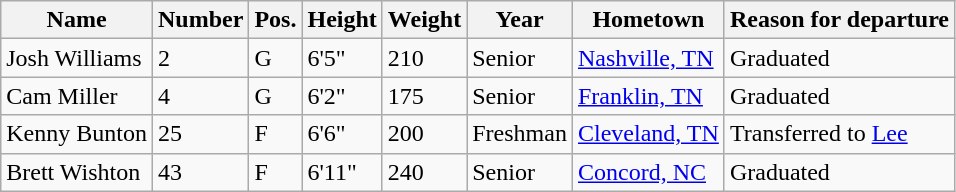<table class="wikitable sortable" border="1">
<tr>
<th>Name</th>
<th>Number</th>
<th>Pos.</th>
<th>Height</th>
<th>Weight</th>
<th>Year</th>
<th>Hometown</th>
<th class="unsortable">Reason for departure</th>
</tr>
<tr>
<td>Josh Williams</td>
<td>2</td>
<td>G</td>
<td>6'5"</td>
<td>210</td>
<td>Senior</td>
<td><a href='#'>Nashville, TN</a></td>
<td>Graduated</td>
</tr>
<tr>
<td>Cam Miller</td>
<td>4</td>
<td>G</td>
<td>6'2"</td>
<td>175</td>
<td>Senior</td>
<td><a href='#'>Franklin, TN</a></td>
<td>Graduated</td>
</tr>
<tr>
<td>Kenny Bunton</td>
<td>25</td>
<td>F</td>
<td>6'6"</td>
<td>200</td>
<td>Freshman</td>
<td><a href='#'>Cleveland, TN</a></td>
<td>Transferred to <a href='#'>Lee</a></td>
</tr>
<tr>
<td>Brett Wishton</td>
<td>43</td>
<td>F</td>
<td>6'11"</td>
<td>240</td>
<td>Senior</td>
<td><a href='#'>Concord, NC</a></td>
<td>Graduated</td>
</tr>
</table>
